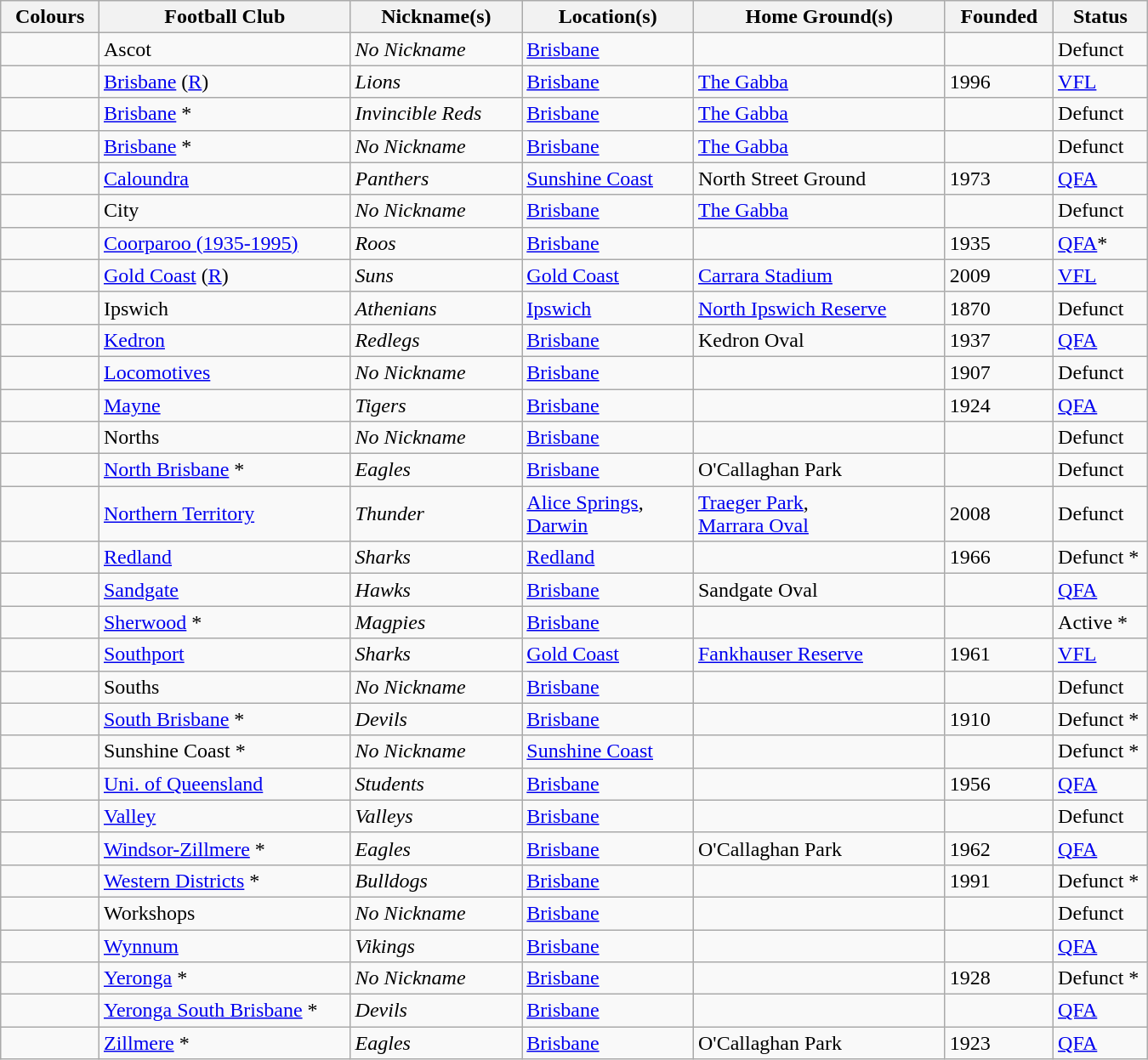<table class="wikitable sortable" width="0900px">
<tr>
<th width="050px">Colours</th>
<th width="150px">Football Club</th>
<th width=100px>Nickname(s)</th>
<th width=100px>Location(s)</th>
<th width=150px>Home Ground(s)</th>
<th width=050px>Founded</th>
<th width=050px>Status</th>
</tr>
<tr>
<td style="text-align:center;"></td>
<td>Ascot</td>
<td><em>No Nickname</em></td>
<td><a href='#'>Brisbane</a></td>
<td></td>
<td></td>
<td>Defunct</td>
</tr>
<tr>
<td style="text-align:center;"></td>
<td><a href='#'>Brisbane</a> (<a href='#'>R</a>)</td>
<td><em>Lions</em></td>
<td><a href='#'>Brisbane</a></td>
<td><a href='#'>The Gabba</a></td>
<td>1996</td>
<td><a href='#'>VFL</a></td>
</tr>
<tr>
<td style="text-align:center;"></td>
<td><a href='#'>Brisbane</a> *</td>
<td><em>Invincible Reds</em></td>
<td><a href='#'>Brisbane</a></td>
<td><a href='#'>The Gabba</a></td>
<td></td>
<td>Defunct</td>
</tr>
<tr>
<td style="text-align:center;"></td>
<td><a href='#'>Brisbane</a> *</td>
<td><em>No Nickname</em></td>
<td><a href='#'>Brisbane</a></td>
<td><a href='#'>The Gabba</a></td>
<td></td>
<td>Defunct</td>
</tr>
<tr>
<td style="text-align:center;"></td>
<td><a href='#'>Caloundra</a></td>
<td><em>Panthers</em></td>
<td><a href='#'>Sunshine Coast</a></td>
<td>North Street Ground</td>
<td>1973</td>
<td><a href='#'>QFA</a></td>
</tr>
<tr>
<td style="text-align:center;"></td>
<td>City</td>
<td><em>No Nickname</em></td>
<td><a href='#'>Brisbane</a></td>
<td><a href='#'>The Gabba</a></td>
<td></td>
<td>Defunct</td>
</tr>
<tr>
<td style="text-align:center;"></td>
<td><a href='#'>Coorparoo (1935-1995)</a></td>
<td><em>Roos</em></td>
<td><a href='#'>Brisbane</a></td>
<td></td>
<td>1935</td>
<td><a href='#'>QFA</a>*</td>
</tr>
<tr>
<td style="text-align:center;"></td>
<td><a href='#'>Gold Coast</a> (<a href='#'>R</a>)</td>
<td><em>Suns</em></td>
<td><a href='#'>Gold Coast</a></td>
<td><a href='#'>Carrara Stadium</a></td>
<td>2009</td>
<td><a href='#'>VFL</a></td>
</tr>
<tr>
<td style="text-align:center;"></td>
<td>Ipswich</td>
<td><em>Athenians</em></td>
<td><a href='#'>Ipswich</a></td>
<td><a href='#'>North Ipswich Reserve</a></td>
<td>1870</td>
<td>Defunct</td>
</tr>
<tr>
<td style="text-align:center;"></td>
<td><a href='#'>Kedron</a></td>
<td><em>Redlegs</em></td>
<td><a href='#'>Brisbane</a></td>
<td>Kedron Oval</td>
<td>1937</td>
<td><a href='#'>QFA</a></td>
</tr>
<tr>
<td style="text-align:center;"></td>
<td><a href='#'>Locomotives</a></td>
<td><em>No Nickname</em></td>
<td><a href='#'>Brisbane</a></td>
<td></td>
<td>1907</td>
<td>Defunct</td>
</tr>
<tr>
<td style="text-align:center;"></td>
<td><a href='#'>Mayne</a></td>
<td><em>Tigers</em></td>
<td><a href='#'>Brisbane</a></td>
<td></td>
<td>1924</td>
<td><a href='#'>QFA</a></td>
</tr>
<tr>
<td style="text-align:center;"></td>
<td>Norths</td>
<td><em>No Nickname</em></td>
<td><a href='#'>Brisbane</a></td>
<td></td>
<td></td>
<td>Defunct</td>
</tr>
<tr>
<td style="text-align:center;"></td>
<td><a href='#'>North Brisbane</a> *</td>
<td><em>Eagles</em></td>
<td><a href='#'>Brisbane</a></td>
<td>O'Callaghan Park</td>
<td></td>
<td>Defunct</td>
</tr>
<tr>
<td style="text-align:center;"></td>
<td><a href='#'>Northern Territory</a></td>
<td><em>Thunder</em></td>
<td><a href='#'>Alice Springs</a>,<br><a href='#'>Darwin</a></td>
<td><a href='#'>Traeger Park</a>,<br><a href='#'>Marrara Oval</a></td>
<td>2008</td>
<td>Defunct</td>
</tr>
<tr>
<td style="text-align:center;"></td>
<td><a href='#'>Redland</a></td>
<td><em>Sharks</em></td>
<td><a href='#'>Redland</a></td>
<td></td>
<td>1966</td>
<td>Defunct *</td>
</tr>
<tr>
<td style="text-align:center;"></td>
<td><a href='#'>Sandgate</a></td>
<td><em>Hawks</em></td>
<td><a href='#'>Brisbane</a></td>
<td>Sandgate Oval</td>
<td></td>
<td><a href='#'>QFA</a></td>
</tr>
<tr>
<td style="text-align:center;"></td>
<td><a href='#'>Sherwood</a> *</td>
<td><em>Magpies</em></td>
<td><a href='#'>Brisbane</a></td>
<td></td>
<td></td>
<td>Active *</td>
</tr>
<tr>
<td style="text-align:center;"></td>
<td><a href='#'>Southport</a></td>
<td><em>Sharks</em></td>
<td><a href='#'>Gold Coast</a></td>
<td><a href='#'>Fankhauser Reserve</a></td>
<td>1961</td>
<td><a href='#'>VFL</a></td>
</tr>
<tr>
<td style="text-align:center;"></td>
<td>Souths</td>
<td><em>No Nickname</em></td>
<td><a href='#'>Brisbane</a></td>
<td></td>
<td></td>
<td>Defunct</td>
</tr>
<tr>
<td style="text-align:center;"></td>
<td><a href='#'>South Brisbane</a> *</td>
<td><em>Devils</em></td>
<td><a href='#'>Brisbane</a></td>
<td></td>
<td>1910</td>
<td>Defunct *</td>
</tr>
<tr>
<td style="text-align:center;"></td>
<td>Sunshine Coast *</td>
<td><em>No Nickname</em></td>
<td><a href='#'>Sunshine Coast</a></td>
<td></td>
<td></td>
<td>Defunct *</td>
</tr>
<tr>
<td style="text-align:center;"></td>
<td><a href='#'>Uni. of Queensland</a></td>
<td><em>Students</em></td>
<td><a href='#'>Brisbane</a></td>
<td></td>
<td>1956</td>
<td><a href='#'>QFA</a></td>
</tr>
<tr>
<td style="text-align:center;"></td>
<td><a href='#'>Valley</a></td>
<td><em>Valleys</em></td>
<td><a href='#'>Brisbane</a></td>
<td></td>
<td></td>
<td>Defunct</td>
</tr>
<tr>
<td style="text-align:center;"></td>
<td><a href='#'>Windsor-Zillmere</a> *</td>
<td><em>Eagles</em></td>
<td><a href='#'>Brisbane</a></td>
<td>O'Callaghan Park</td>
<td>1962</td>
<td><a href='#'>QFA</a></td>
</tr>
<tr>
<td style="text-align:center;"></td>
<td><a href='#'>Western Districts</a> *</td>
<td><em>Bulldogs</em></td>
<td><a href='#'>Brisbane</a></td>
<td></td>
<td>1991</td>
<td>Defunct *</td>
</tr>
<tr>
<td style="text-align:center;"></td>
<td>Workshops</td>
<td><em>No Nickname</em></td>
<td><a href='#'>Brisbane</a></td>
<td></td>
<td></td>
<td>Defunct</td>
</tr>
<tr>
<td style="text-align:center;"></td>
<td><a href='#'>Wynnum</a></td>
<td><em>Vikings</em></td>
<td><a href='#'>Brisbane</a></td>
<td></td>
<td></td>
<td><a href='#'>QFA</a></td>
</tr>
<tr>
<td style="text-align:center;"></td>
<td><a href='#'>Yeronga</a> *</td>
<td><em>No Nickname</em></td>
<td><a href='#'>Brisbane</a></td>
<td></td>
<td>1928</td>
<td>Defunct *</td>
</tr>
<tr>
<td style="text-align:center;"></td>
<td><a href='#'>Yeronga South Brisbane</a> *</td>
<td><em>Devils</em></td>
<td><a href='#'>Brisbane</a></td>
<td></td>
<td></td>
<td><a href='#'>QFA</a></td>
</tr>
<tr>
<td style="text-align:center;"></td>
<td><a href='#'>Zillmere</a> *</td>
<td><em>Eagles</em></td>
<td><a href='#'>Brisbane</a></td>
<td>O'Callaghan Park</td>
<td>1923</td>
<td><a href='#'>QFA</a></td>
</tr>
</table>
